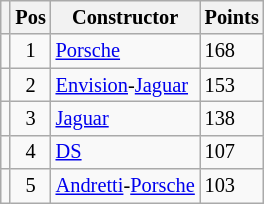<table class="wikitable" style="font-size: 85%;">
<tr>
<th></th>
<th>Pos</th>
<th>Constructor</th>
<th>Points</th>
</tr>
<tr>
<td align="left"></td>
<td align="center">1</td>
<td> <a href='#'>Porsche</a></td>
<td align="left">168</td>
</tr>
<tr>
<td align="left"></td>
<td align="center">2</td>
<td> <a href='#'>Envision</a>-<a href='#'>Jaguar</a></td>
<td align="left">153</td>
</tr>
<tr>
<td align="left"></td>
<td align="center">3</td>
<td> <a href='#'>Jaguar</a></td>
<td align="left">138</td>
</tr>
<tr>
<td align="left"></td>
<td align="center">4</td>
<td> <a href='#'>DS</a></td>
<td align="left">107</td>
</tr>
<tr>
<td align="left"></td>
<td align="center">5</td>
<td> <a href='#'>Andretti</a>-<a href='#'>Porsche</a></td>
<td align="left">103</td>
</tr>
</table>
